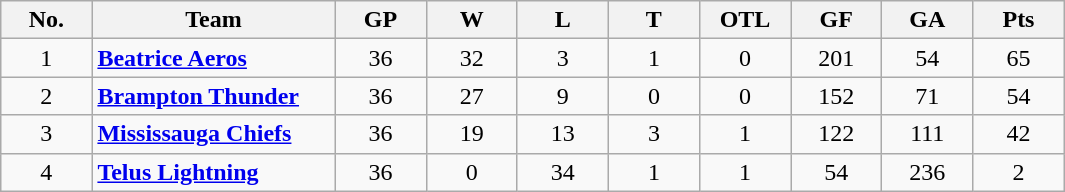<table class="wikitable sortable">
<tr>
<th bgcolor="#DDDDFF" width="7.5%" title="Division rank">No.</th>
<th bgcolor="#DDDDFF" width="20%">Team</th>
<th bgcolor="#DDDDFF" width="7.5%" title="Games played" class="unsortable">GP</th>
<th bgcolor="#DDDDFF" width="7.5%" title="Wins">W</th>
<th bgcolor="#DDDDFF" width="7.5%" title="Losses">L</th>
<th bgcolor="#DDDDFF" width="7.5%" title="Ties">T</th>
<th bgcolor="#DDDDFF" width="7.5%" title="Overtime Losses">OTL</th>
<th bgcolor="#DDDDFF" width="7.5%" title="Goals for">GF</th>
<th bgcolor="#DDDDFF" width="7.5%" title="Goals against">GA</th>
<th bgcolor="#DDDDFF" width="7.5%" title="Points">Pts</th>
</tr>
<tr align=center>
<td>1</td>
<td align=left><strong><a href='#'>Beatrice Aeros</a></strong></td>
<td>36</td>
<td>32</td>
<td>3</td>
<td>1</td>
<td>0</td>
<td>201</td>
<td>54</td>
<td>65</td>
</tr>
<tr align=center>
<td>2</td>
<td align=left><strong><a href='#'>Brampton Thunder</a></strong></td>
<td>36</td>
<td>27</td>
<td>9</td>
<td>0</td>
<td>0</td>
<td>152</td>
<td>71</td>
<td>54</td>
</tr>
<tr align=center>
<td>3</td>
<td align=left><strong><a href='#'>Mississauga Chiefs</a></strong></td>
<td>36</td>
<td>19</td>
<td>13</td>
<td>3</td>
<td>1</td>
<td>122</td>
<td>111</td>
<td>42</td>
</tr>
<tr align=center>
<td>4</td>
<td align=left><strong><a href='#'>Telus Lightning</a></strong></td>
<td>36</td>
<td>0</td>
<td>34</td>
<td>1</td>
<td>1</td>
<td>54</td>
<td>236</td>
<td>2</td>
</tr>
</table>
